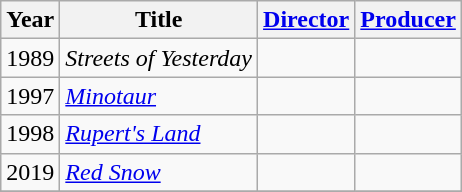<table class="wikitable">
<tr>
<th>Year</th>
<th>Title</th>
<th><a href='#'>Director</a></th>
<th><a href='#'>Producer</a></th>
</tr>
<tr>
<td>1989</td>
<td><em>Streets of Yesterday</em></td>
<td></td>
<td></td>
</tr>
<tr>
<td>1997</td>
<td><em><a href='#'>Minotaur</a></em></td>
<td></td>
<td></td>
</tr>
<tr>
<td>1998</td>
<td><em><a href='#'>Rupert's Land</a></em></td>
<td></td>
<td></td>
</tr>
<tr>
<td>2019</td>
<td><em><a href='#'>Red Snow</a></em></td>
<td></td>
<td></td>
</tr>
<tr>
</tr>
</table>
